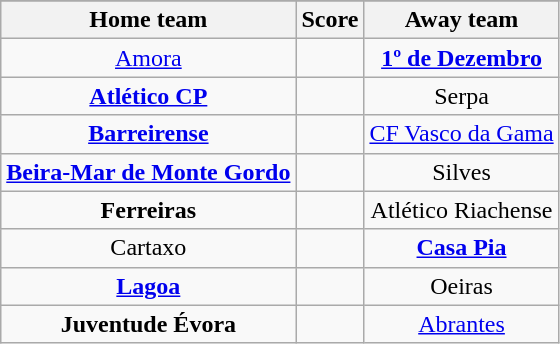<table class="wikitable" style="text-align: center">
<tr>
</tr>
<tr>
<th>Home team</th>
<th>Score</th>
<th>Away team</th>
</tr>
<tr>
<td><a href='#'>Amora</a> </td>
<td></td>
<td><strong><a href='#'>1º de Dezembro</a></strong> </td>
</tr>
<tr>
<td><strong><a href='#'>Atlético CP</a></strong> </td>
<td></td>
<td>Serpa </td>
</tr>
<tr>
<td><strong><a href='#'>Barreirense</a></strong> </td>
<td></td>
<td><a href='#'>CF Vasco da Gama</a> </td>
</tr>
<tr>
<td><strong><a href='#'>Beira-Mar de Monte Gordo</a></strong> </td>
<td></td>
<td>Silves </td>
</tr>
<tr>
<td><strong>Ferreiras</strong> </td>
<td></td>
<td>Atlético Riachense </td>
</tr>
<tr>
<td>Cartaxo </td>
<td></td>
<td><strong><a href='#'>Casa Pia</a></strong> </td>
</tr>
<tr>
<td><strong><a href='#'>Lagoa</a></strong> </td>
<td></td>
<td>Oeiras </td>
</tr>
<tr>
<td><strong>Juventude Évora</strong> </td>
<td></td>
<td><a href='#'>Abrantes</a> </td>
</tr>
</table>
